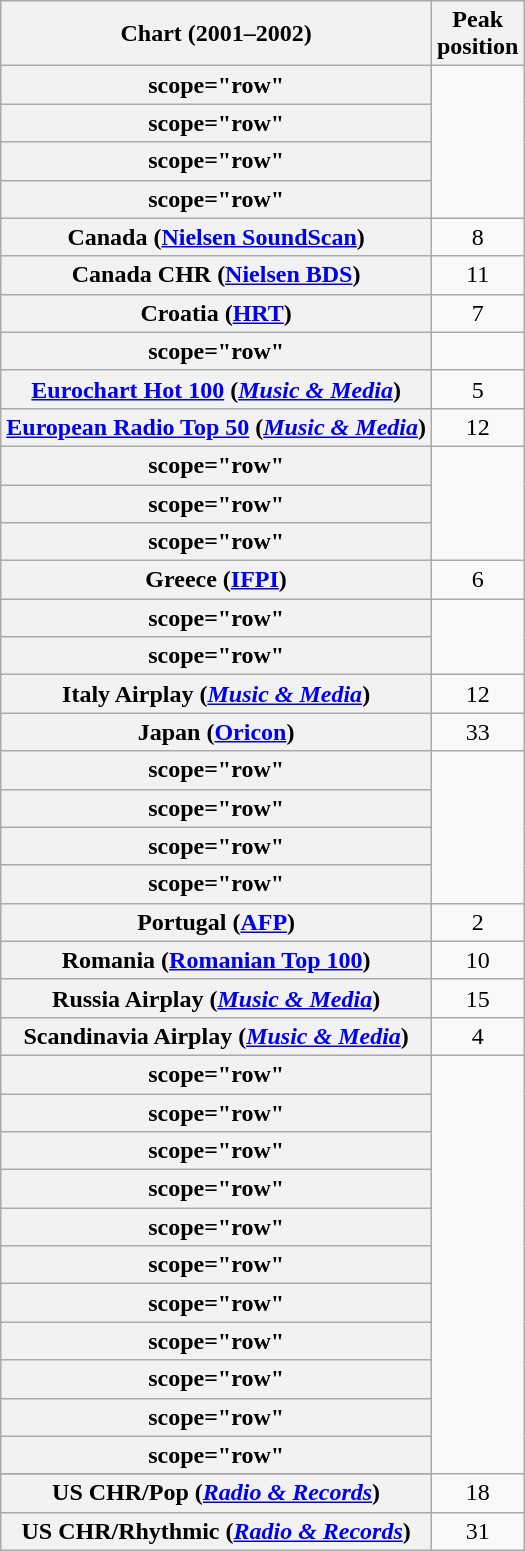<table class="wikitable plainrowheaders sortable" style="text-align:center">
<tr>
<th scope="col">Chart (2001–2002)</th>
<th scope="col">Peak<br>position</th>
</tr>
<tr>
<th>scope="row"</th>
</tr>
<tr>
<th>scope="row"</th>
</tr>
<tr>
<th>scope="row"</th>
</tr>
<tr>
<th>scope="row"</th>
</tr>
<tr>
<th scope="row">Canada (<a href='#'>Nielsen SoundScan</a>)</th>
<td>8</td>
</tr>
<tr>
<th scope="row">Canada CHR (<a href='#'>Nielsen BDS</a>)</th>
<td align="center">11</td>
</tr>
<tr>
<th scope="row">Croatia (<a href='#'>HRT</a>)</th>
<td>7</td>
</tr>
<tr>
<th>scope="row"</th>
</tr>
<tr>
<th scope="row"><a href='#'>Eurochart Hot 100</a> (<em><a href='#'>Music & Media</a></em>)</th>
<td>5</td>
</tr>
<tr>
<th scope="row"><a href='#'>European Radio Top 50</a> (<em><a href='#'>Music & Media</a></em>)</th>
<td>12</td>
</tr>
<tr>
<th>scope="row"</th>
</tr>
<tr>
<th>scope="row"</th>
</tr>
<tr>
<th>scope="row"</th>
</tr>
<tr>
<th scope="row">Greece (<a href='#'>IFPI</a>)</th>
<td>6</td>
</tr>
<tr>
<th>scope="row"</th>
</tr>
<tr>
<th>scope="row"</th>
</tr>
<tr>
<th scope="row">Italy Airplay (<em><a href='#'>Music & Media</a></em>)</th>
<td>12</td>
</tr>
<tr>
<th scope="row">Japan (<a href='#'>Oricon</a>)</th>
<td>33</td>
</tr>
<tr>
<th>scope="row"</th>
</tr>
<tr>
<th>scope="row"</th>
</tr>
<tr>
<th>scope="row"</th>
</tr>
<tr>
<th>scope="row"</th>
</tr>
<tr>
<th scope="row">Portugal (<a href='#'>AFP</a>)</th>
<td>2</td>
</tr>
<tr>
<th scope="row">Romania (<a href='#'>Romanian Top 100</a>)</th>
<td>10</td>
</tr>
<tr>
<th scope="row">Russia Airplay (<em><a href='#'>Music & Media</a></em>)</th>
<td>15</td>
</tr>
<tr>
<th scope="row">Scandinavia Airplay (<em><a href='#'>Music & Media</a></em>)</th>
<td>4</td>
</tr>
<tr>
<th>scope="row"</th>
</tr>
<tr>
<th>scope="row"</th>
</tr>
<tr>
<th>scope="row"</th>
</tr>
<tr>
<th>scope="row"</th>
</tr>
<tr>
<th>scope="row"</th>
</tr>
<tr>
<th>scope="row"</th>
</tr>
<tr>
<th>scope="row"</th>
</tr>
<tr>
<th>scope="row"</th>
</tr>
<tr>
<th>scope="row"</th>
</tr>
<tr>
<th>scope="row"</th>
</tr>
<tr>
<th>scope="row"</th>
</tr>
<tr>
</tr>
<tr>
<th scope="row">US CHR/Pop (<em><a href='#'>Radio & Records</a></em>)</th>
<td>18</td>
</tr>
<tr>
<th scope="row">US CHR/Rhythmic (<em><a href='#'>Radio & Records</a></em>)</th>
<td>31</td>
</tr>
</table>
